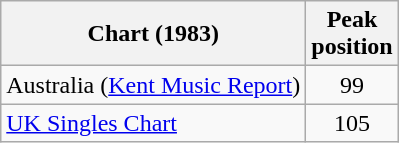<table class="wikitable">
<tr>
<th>Chart (1983)</th>
<th>Peak<br>position</th>
</tr>
<tr>
<td>Australia (<a href='#'>Kent Music Report</a>)</td>
<td style="text-align:center;">99</td>
</tr>
<tr>
<td><a href='#'>UK Singles Chart</a></td>
<td style="text-align:center;">105</td>
</tr>
</table>
